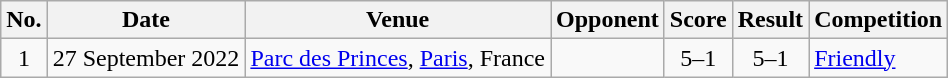<table class="wikitable sortable">
<tr>
<th>No.</th>
<th>Date</th>
<th>Venue</th>
<th>Opponent</th>
<th>Score</th>
<th>Result</th>
<th>Competition</th>
</tr>
<tr>
<td align="center">1</td>
<td>27 September 2022</td>
<td><a href='#'>Parc des Princes</a>, <a href='#'>Paris</a>, France</td>
<td></td>
<td align="center">5–1</td>
<td align="center">5–1</td>
<td><a href='#'>Friendly</a></td>
</tr>
</table>
